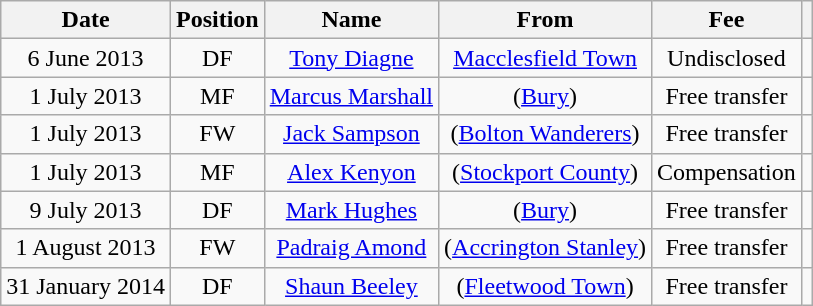<table class="wikitable" style="text-align:center;">
<tr>
<th>Date</th>
<th>Position</th>
<th>Name</th>
<th>From</th>
<th>Fee</th>
<th></th>
</tr>
<tr>
<td>6 June 2013</td>
<td>DF</td>
<td><a href='#'>Tony Diagne</a></td>
<td><a href='#'>Macclesfield Town</a></td>
<td>Undisclosed</td>
<td></td>
</tr>
<tr>
<td>1 July 2013</td>
<td>MF</td>
<td><a href='#'>Marcus Marshall</a></td>
<td>(<a href='#'>Bury</a>)</td>
<td>Free transfer</td>
<td></td>
</tr>
<tr>
<td>1 July 2013</td>
<td>FW</td>
<td><a href='#'>Jack Sampson</a></td>
<td>(<a href='#'>Bolton Wanderers</a>)</td>
<td>Free transfer</td>
<td></td>
</tr>
<tr>
<td>1 July 2013</td>
<td>MF</td>
<td><a href='#'>Alex Kenyon</a></td>
<td>(<a href='#'>Stockport County</a>)</td>
<td>Compensation</td>
<td></td>
</tr>
<tr>
<td>9 July 2013</td>
<td>DF</td>
<td><a href='#'>Mark Hughes</a></td>
<td>(<a href='#'>Bury</a>)</td>
<td>Free transfer</td>
<td></td>
</tr>
<tr>
<td>1 August 2013</td>
<td>FW</td>
<td><a href='#'>Padraig Amond</a></td>
<td>(<a href='#'>Accrington Stanley</a>)</td>
<td>Free transfer</td>
<td></td>
</tr>
<tr>
<td>31 January 2014</td>
<td>DF</td>
<td><a href='#'>Shaun Beeley</a></td>
<td>(<a href='#'>Fleetwood Town</a>)</td>
<td>Free transfer</td>
<td></td>
</tr>
</table>
